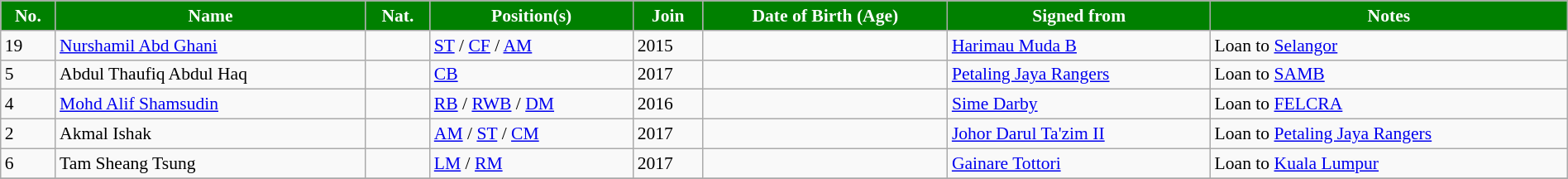<table class="wikitable sortable" style="text-align: left; font-size:90%; width:100%">
<tr>
<th style="background:green; color:White;">No.</th>
<th style="background:green; color:White;">Name</th>
<th style="background:green; color:White;">Nat.</th>
<th style="background:green; color:White;">Position(s)</th>
<th style="background:green; color:White;">Join</th>
<th style="background:green; color:White;">Date of Birth (Age)</th>
<th style="background:green; color:White;">Signed from</th>
<th style="background:green; color:White;">Notes</th>
</tr>
<tr>
<td>19</td>
<td><a href='#'>Nurshamil Abd Ghani</a></td>
<td></td>
<td><a href='#'>ST</a> / <a href='#'>CF</a> / <a href='#'>AM</a></td>
<td>2015</td>
<td></td>
<td> <a href='#'>Harimau Muda B</a></td>
<td>Loan to <a href='#'>Selangor</a></td>
</tr>
<tr>
<td>5</td>
<td>Abdul Thaufiq Abdul Haq</td>
<td></td>
<td><a href='#'>CB</a></td>
<td>2017</td>
<td></td>
<td>  <a href='#'>Petaling Jaya Rangers</a></td>
<td>Loan to <a href='#'>SAMB</a></td>
</tr>
<tr>
<td>4</td>
<td><a href='#'>Mohd Alif Shamsudin</a></td>
<td></td>
<td><a href='#'>RB</a> / <a href='#'>RWB</a>  / <a href='#'>DM</a></td>
<td>2016</td>
<td></td>
<td>  <a href='#'>Sime Darby</a></td>
<td>Loan to <a href='#'>FELCRA</a></td>
</tr>
<tr>
<td>2</td>
<td>Akmal Ishak</td>
<td></td>
<td><a href='#'>AM</a> / <a href='#'>ST</a> / <a href='#'>CM</a></td>
<td>2017</td>
<td></td>
<td>  <a href='#'>Johor Darul Ta'zim II</a></td>
<td>Loan to <a href='#'>Petaling Jaya Rangers</a></td>
</tr>
<tr>
<td>6</td>
<td>Tam Sheang Tsung</td>
<td> </td>
<td><a href='#'>LM</a> / <a href='#'>RM</a></td>
<td>2017</td>
<td></td>
<td> <a href='#'>Gainare Tottori</a></td>
<td>Loan to <a href='#'>Kuala Lumpur</a></td>
</tr>
<tr>
</tr>
</table>
